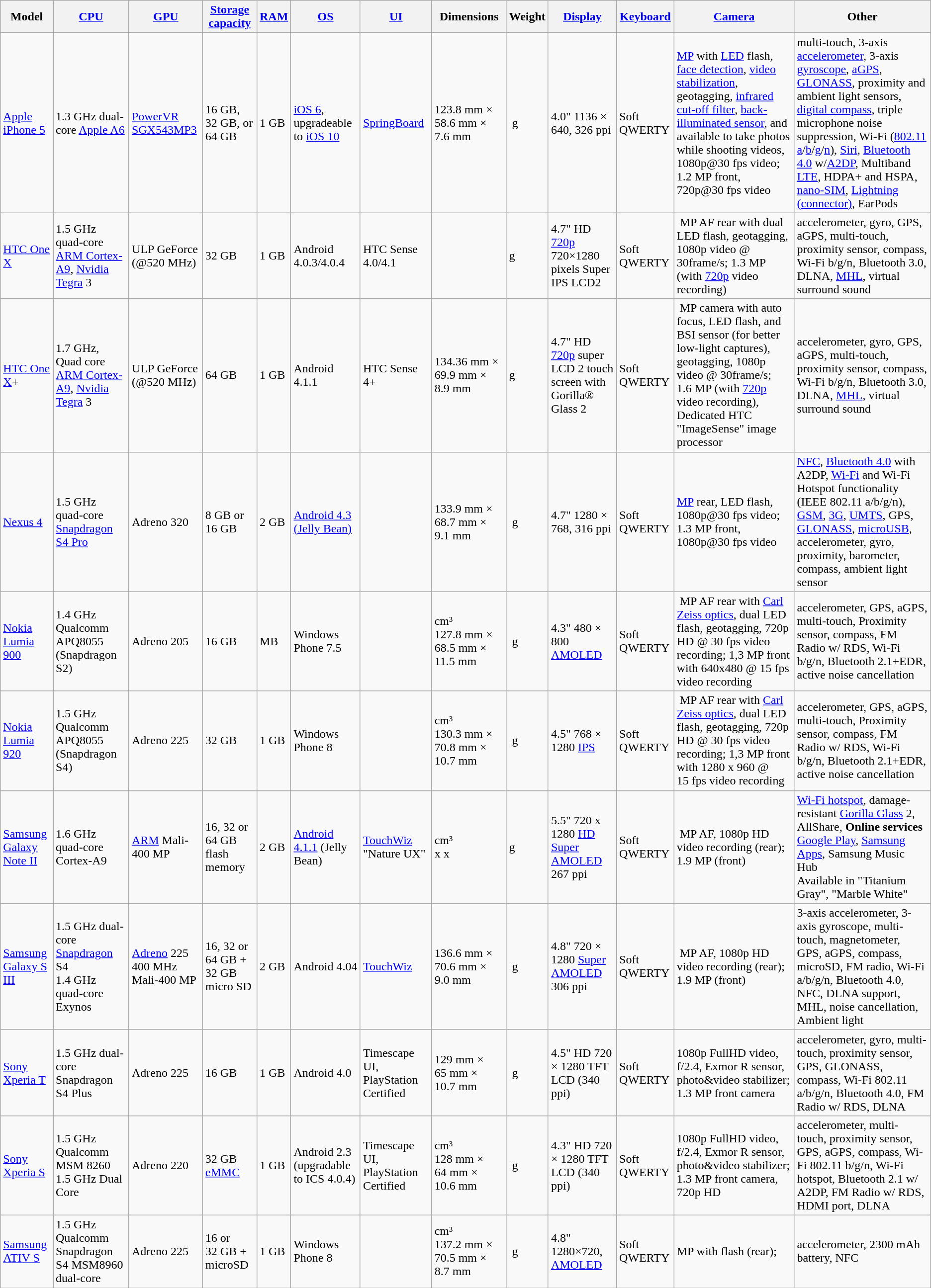<table class="wikitable sortable collapsible">
<tr>
<th>Model</th>
<th><a href='#'>CPU</a></th>
<th><a href='#'>GPU</a></th>
<th><a href='#'>Storage capacity</a></th>
<th><a href='#'>RAM</a></th>
<th><a href='#'>OS</a></th>
<th><a href='#'>UI</a></th>
<th>Dimensions</th>
<th>Weight</th>
<th><a href='#'>Display</a></th>
<th><a href='#'>Keyboard</a></th>
<th><a href='#'>Camera</a></th>
<th>Other</th>
</tr>
<tr>
<td><a href='#'>Apple iPhone 5</a></td>
<td>1.3 GHz dual-core <a href='#'>Apple A6</a></td>
<td><a href='#'>PowerVR</a> <a href='#'>SGX543MP3</a></td>
<td>16 GB, 32 GB, or 64 GB</td>
<td>1 GB</td>
<td><a href='#'>iOS 6</a>, upgradeable to <a href='#'>iOS 10</a></td>
<td><a href='#'>SpringBoard</a></td>
<td>123.8 mm × 58.6 mm × 7.6 mm</td>
<td> g</td>
<td>4.0" 1136 × 640, 326 ppi</td>
<td>Soft QWERTY</td>
<td> <a href='#'>MP</a> with <a href='#'>LED</a> flash, <a href='#'>face detection</a>, <a href='#'>video stabilization</a>, geotagging, <a href='#'>infrared cut-off filter</a>, <a href='#'>back-illuminated sensor</a>, and available to take photos while shooting videos, 1080p@30 fps video; 1.2 MP front, 720p@30 fps video</td>
<td>multi-touch, 3-axis <a href='#'>accelerometer</a>, 3-axis <a href='#'>gyroscope</a>, <a href='#'>aGPS</a>, <a href='#'>GLONASS</a>, proximity and ambient light sensors, <a href='#'>digital compass</a>, triple microphone noise suppression, Wi-Fi (<a href='#'>802.11</a> <a href='#'>a</a>/<a href='#'>b</a>/<a href='#'>g</a>/<a href='#'>n</a>), <a href='#'>Siri</a>, <a href='#'>Bluetooth 4.0</a> w/<a href='#'>A2DP</a>, Multiband <a href='#'>LTE</a>, HDPA+ and HSPA, <a href='#'>nano-SIM</a>, <a href='#'>Lightning (connector)</a>, EarPods</td>
</tr>
<tr>
<td><a href='#'>HTC One X</a></td>
<td> 1.5 GHz quad-core <a href='#'>ARM Cortex-A9</a>, <a href='#'>Nvidia Tegra</a> 3</td>
<td>ULP GeForce (@520 MHz)</td>
<td> 32 GB</td>
<td> 1 GB</td>
<td>Android 4.0.3/4.0.4</td>
<td>HTC Sense 4.0/4.1</td>
<td></td>
<td> g</td>
<td>4.7" HD <a href='#'>720p</a> 720×1280 pixels Super IPS LCD2</td>
<td>Soft QWERTY</td>
<td> MP AF rear with dual LED flash, geotagging, 1080p video @ 30frame/s; 1.3 MP (with <a href='#'>720p</a> video recording)</td>
<td>accelerometer, gyro, GPS, aGPS, multi-touch, proximity sensor, compass, Wi-Fi b/g/n, Bluetooth 3.0, DLNA, <a href='#'>MHL</a>, virtual surround sound</td>
</tr>
<tr>
<td><a href='#'>HTC One X</a>+</td>
<td> 1.7 GHz, Quad core <a href='#'>ARM Cortex-A9</a>, <a href='#'>Nvidia Tegra</a> 3</td>
<td>ULP GeForce (@520 MHz)</td>
<td>64 GB</td>
<td>1 GB</td>
<td>Android 4.1.1</td>
<td>HTC Sense 4+</td>
<td>134.36 mm × 69.9 mm × 8.9 mm</td>
<td> g</td>
<td>4.7" HD <a href='#'>720p</a> super LCD 2 touch screen with Gorilla® Glass 2</td>
<td>Soft QWERTY</td>
<td> MP camera with auto focus, LED flash, and BSI sensor (for better low-light captures), geotagging, 1080p video @ 30frame/s; 1.6 MP (with <a href='#'>720p</a> video recording), Dedicated HTC "ImageSense" image processor</td>
<td>accelerometer, gyro, GPS, aGPS, multi-touch, proximity sensor, compass, Wi-Fi b/g/n, Bluetooth 3.0, DLNA, <a href='#'>MHL</a>, virtual surround sound</td>
</tr>
<tr>
<td><a href='#'>Nexus 4</a></td>
<td>1.5 GHz quad-core <a href='#'>Snapdragon S4 Pro</a></td>
<td>Adreno 320</td>
<td>8 GB or 16 GB</td>
<td>2 GB</td>
<td><a href='#'>Android 4.3 (Jelly Bean)</a></td>
<td></td>
<td>133.9 mm × 68.7 mm × 9.1 mm</td>
<td> g</td>
<td>4.7" 1280 × 768, 316 ppi</td>
<td>Soft QWERTY</td>
<td> <a href='#'>MP</a> rear, LED flash, 1080p@30 fps video; 1.3 MP front, 1080p@30 fps video</td>
<td><a href='#'>NFC</a>, <a href='#'>Bluetooth 4.0</a> with A2DP, <a href='#'>Wi-Fi</a> and Wi-Fi Hotspot functionality (IEEE 802.11 a/b/g/n), <a href='#'>GSM</a>, <a href='#'>3G</a>, <a href='#'>UMTS</a>, GPS, <a href='#'>GLONASS</a>, <a href='#'>microUSB</a>, accelerometer, gyro, proximity, barometer, compass, ambient light sensor</td>
</tr>
<tr>
<td><a href='#'>Nokia Lumia 900</a></td>
<td> 1.4 GHz Qualcomm APQ8055 (Snapdragon S2)</td>
<td>Adreno 205</td>
<td>16 GB</td>
<td> MB</td>
<td>Windows Phone 7.5</td>
<td></td>
<td> cm³ <br> 127.8 mm × 68.5 mm × 11.5 mm</td>
<td> g</td>
<td>4.3" 480 × 800 <a href='#'>AMOLED</a></td>
<td>Soft QWERTY</td>
<td> MP AF rear with <a href='#'>Carl Zeiss optics</a>, dual LED flash, geotagging, 720p HD @ 30 fps video recording; 1,3 MP front with 640x480 @ 15 fps video recording</td>
<td>accelerometer, GPS, aGPS, multi-touch, Proximity sensor, compass, FM Radio w/ RDS, Wi-Fi b/g/n, Bluetooth 2.1+EDR, active noise cancellation</td>
</tr>
<tr>
<td><a href='#'>Nokia Lumia 920</a></td>
<td> 1.5 GHz Qualcomm APQ8055 (Snapdragon S4)</td>
<td>Adreno 225</td>
<td>32 GB</td>
<td>1 GB</td>
<td>Windows Phone 8</td>
<td></td>
<td> cm³ <br> 130.3 mm × 70.8 mm × 10.7 mm</td>
<td> g</td>
<td>4.5" 768 × 1280 <a href='#'>IPS</a></td>
<td>Soft QWERTY</td>
<td> MP AF rear with <a href='#'>Carl Zeiss optics</a>, dual LED flash, geotagging, 720p HD @ 30 fps video recording; 1,3 MP front with 1280 x 960 @ 15 fps video recording</td>
<td>accelerometer, GPS, aGPS, multi-touch, Proximity sensor, compass, FM Radio w/ RDS, Wi-Fi b/g/n, Bluetooth 2.1+EDR, active noise cancellation</td>
</tr>
<tr>
<td><a href='#'>Samsung Galaxy Note II</a></td>
<td>1.6 GHz quad-core Cortex-A9</td>
<td><a href='#'>ARM</a> Mali-400 MP</td>
<td>16, 32 or 64 GB flash memory</td>
<td>2 GB</td>
<td><a href='#'>Android 4.1.1</a> (Jelly Bean)</td>
<td><a href='#'>TouchWiz</a> "Nature UX"</td>
<td> cm³ <br> x  x </td>
<td> g</td>
<td>5.5" 720 x 1280 <a href='#'>HD Super AMOLED</a> 267 ppi</td>
<td>Soft QWERTY</td>
<td> MP AF, 1080p HD video recording (rear); 1.9 MP (front)</td>
<td><a href='#'>Wi-Fi hotspot</a>, damage-resistant <a href='#'>Gorilla Glass</a> 2, AllShare, <strong>Online services</strong> <a href='#'>Google Play</a>, <a href='#'>Samsung Apps</a>, Samsung Music Hub<br>Available in "Titanium Gray", "Marble White"</td>
</tr>
<tr>
<td><a href='#'>Samsung Galaxy S III</a></td>
<td>1.5 GHz dual-core <a href='#'>Snapdragon</a> S4<br>1.4 GHz quad-core Exynos</td>
<td><a href='#'>Adreno</a> 225 400 MHz<br>Mali-400 MP</td>
<td> 16, 32 or 64 GB + 32 GB micro SD</td>
<td> 2 GB</td>
<td>Android 4.04</td>
<td><a href='#'>TouchWiz</a></td>
<td>136.6 mm × 70.6 mm × 9.0 mm</td>
<td> g</td>
<td>4.8" 720 × 1280 <a href='#'>Super AMOLED</a> 306 ppi</td>
<td>Soft QWERTY</td>
<td> MP AF, 1080p HD video recording (rear); 1.9 MP (front)</td>
<td>3-axis accelerometer, 3-axis gyroscope, multi-touch, magnetometer, GPS, aGPS, compass, microSD, FM radio, Wi-Fi a/b/g/n, Bluetooth 4.0, NFC, DLNA support, MHL, noise cancellation, Ambient light</td>
</tr>
<tr>
<td><a href='#'>Sony Xperia T</a></td>
<td> 1.5 GHz dual-core Snapdragon S4 Plus</td>
<td>Adreno 225</td>
<td> 16 GB</td>
<td> 1 GB</td>
<td>Android 4.0</td>
<td>Timescape UI, PlayStation Certified</td>
<td>129 mm × 65 mm × 10.7 mm</td>
<td> g</td>
<td>4.5" HD 720 × 1280 TFT LCD (340 ppi)</td>
<td>Soft QWERTY</td>
<td>1080p FullHD video, f/2.4, Exmor R sensor, photo&video stabilizer; 1.3 MP front camera</td>
<td>accelerometer, gyro, multi-touch, proximity sensor, GPS, GLONASS, compass, Wi-Fi 802.11 a/b/g/n, Bluetooth 4.0, FM Radio w/ RDS, DLNA</td>
</tr>
<tr>
<td><a href='#'>Sony Xperia S</a></td>
<td> 1.5 GHz Qualcomm MSM 8260 1.5 GHz Dual Core</td>
<td>Adreno 220</td>
<td> 32 GB <a href='#'>eMMC</a></td>
<td> 1 GB</td>
<td>Android 2.3 (upgradable to ICS 4.0.4)</td>
<td>Timescape UI, PlayStation Certified</td>
<td> cm³ <br> 128 mm × 64 mm × 10.6 mm</td>
<td> g</td>
<td>4.3" HD 720 × 1280 TFT LCD (340 ppi)</td>
<td>Soft QWERTY</td>
<td> 1080p FullHD video, f/2.4, Exmor R sensor, photo&video stabilizer; 1.3 MP front camera, 720p HD</td>
<td>accelerometer, multi-touch, proximity sensor, GPS, aGPS, compass, Wi-Fi 802.11 b/g/n, Wi-Fi hotspot, Bluetooth 2.1 w/ A2DP, FM Radio w/ RDS, HDMI port, DLNA</td>
</tr>
<tr>
<td><a href='#'>Samsung ATIV S</a></td>
<td> 1.5 GHz Qualcomm Snapdragon S4 MSM8960 dual-core</td>
<td>Adreno 225</td>
<td>16 or 32 GB + microSD</td>
<td>1 GB</td>
<td>Windows Phone 8</td>
<td></td>
<td>cm³ 137.2 mm × 70.5 mm × 8.7 mm</td>
<td> g</td>
<td>4.8" 1280×720,<br><a href='#'>AMOLED</a></td>
<td>Soft QWERTY</td>
<td> MP with flash (rear);</td>
<td>accelerometer, 2300 mAh battery, NFC</td>
</tr>
</table>
